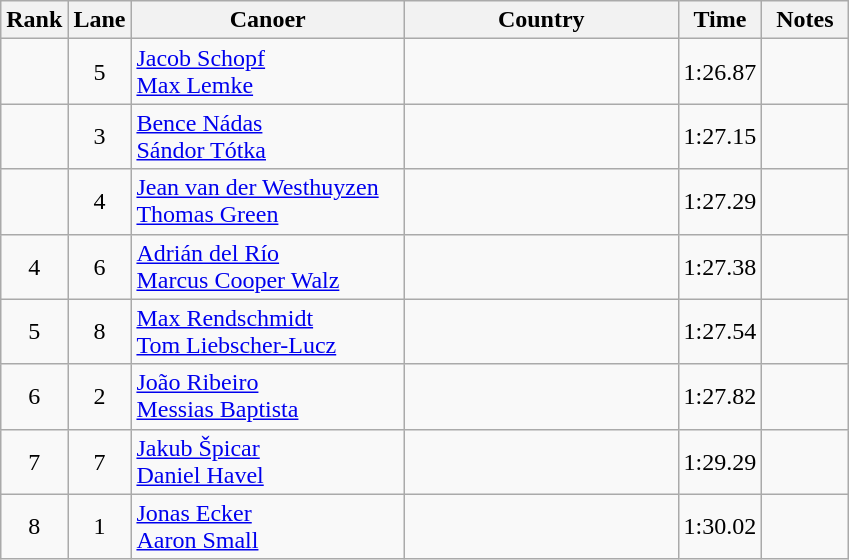<table class="wikitable sortable" style="text-align:center;">
<tr>
<th width="30">Rank</th>
<th width="30">Lane</th>
<th width="175">Canoer</th>
<th width="175">Country</th>
<th width="30">Time</th>
<th width="50">Notes</th>
</tr>
<tr>
<td></td>
<td>5</td>
<td align="left"><a href='#'>Jacob Schopf</a><br><a href='#'>Max Lemke</a></td>
<td align="left"></td>
<td>1:26.87</td>
<td></td>
</tr>
<tr>
<td></td>
<td>3</td>
<td align="left"><a href='#'>Bence Nádas</a><br><a href='#'>Sándor Tótka</a></td>
<td align="left"></td>
<td>1:27.15</td>
<td></td>
</tr>
<tr>
<td></td>
<td>4</td>
<td align="left"><a href='#'>Jean van der Westhuyzen</a><br><a href='#'>Thomas Green</a></td>
<td align="left"></td>
<td>1:27.29</td>
<td></td>
</tr>
<tr>
<td>4</td>
<td>6</td>
<td align="left"><a href='#'>Adrián del Río</a><br><a href='#'>Marcus Cooper Walz</a></td>
<td align="left"></td>
<td>1:27.38</td>
<td></td>
</tr>
<tr>
<td>5</td>
<td>8</td>
<td align="left"><a href='#'>Max Rendschmidt</a><br><a href='#'>Tom Liebscher-Lucz</a></td>
<td align="left"></td>
<td>1:27.54</td>
<td></td>
</tr>
<tr>
<td>6</td>
<td>2</td>
<td align="left"><a href='#'>João Ribeiro</a><br><a href='#'>Messias Baptista</a></td>
<td align="left"></td>
<td>1:27.82</td>
<td></td>
</tr>
<tr>
<td>7</td>
<td>7</td>
<td align="left"><a href='#'>Jakub Špicar</a><br><a href='#'>Daniel Havel</a></td>
<td align="left"></td>
<td>1:29.29</td>
<td></td>
</tr>
<tr>
<td>8</td>
<td>1</td>
<td align="left"><a href='#'>Jonas Ecker</a><br><a href='#'>Aaron Small</a></td>
<td align="left"></td>
<td>1:30.02</td>
<td></td>
</tr>
</table>
